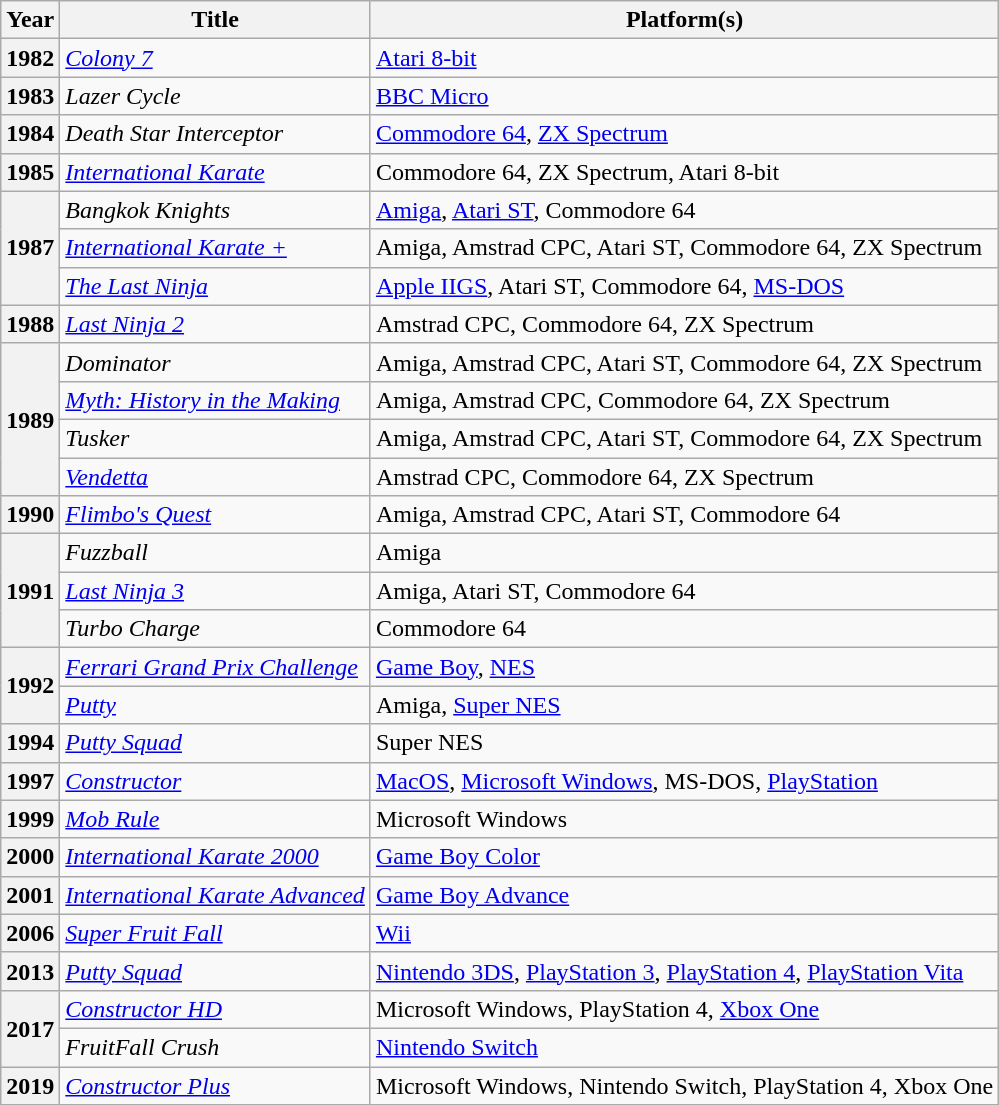<table class="wikitable sortable">
<tr>
<th>Year</th>
<th>Title</th>
<th>Platform(s)</th>
</tr>
<tr>
<th>1982</th>
<td><em><a href='#'>Colony 7</a></em></td>
<td><a href='#'>Atari 8-bit</a></td>
</tr>
<tr>
<th>1983</th>
<td><em>Lazer Cycle</em></td>
<td><a href='#'>BBC Micro</a></td>
</tr>
<tr>
<th>1984</th>
<td><em>Death Star Interceptor</em></td>
<td><a href='#'>Commodore 64</a>, <a href='#'>ZX Spectrum</a></td>
</tr>
<tr>
<th>1985</th>
<td><em><a href='#'>International Karate</a></em></td>
<td>Commodore 64, ZX Spectrum, Atari 8-bit</td>
</tr>
<tr>
<th rowspan="3">1987</th>
<td><em>Bangkok Knights</em></td>
<td><a href='#'>Amiga</a>, <a href='#'>Atari ST</a>, Commodore 64</td>
</tr>
<tr>
<td><em><a href='#'>International Karate +</a></em></td>
<td>Amiga, Amstrad CPC, Atari ST, Commodore 64, ZX Spectrum</td>
</tr>
<tr>
<td><em><a href='#'>The Last Ninja</a></em></td>
<td><a href='#'>Apple IIGS</a>, Atari ST, Commodore 64, <a href='#'>MS-DOS</a></td>
</tr>
<tr>
<th>1988</th>
<td><em><a href='#'>Last Ninja 2</a></em></td>
<td>Amstrad CPC, Commodore 64, ZX Spectrum</td>
</tr>
<tr>
<th rowspan="4">1989</th>
<td><em>Dominator</em></td>
<td>Amiga, Amstrad CPC, Atari ST, Commodore 64, ZX Spectrum</td>
</tr>
<tr>
<td><em><a href='#'>Myth: History in the Making</a></em></td>
<td>Amiga, Amstrad CPC, Commodore 64, ZX Spectrum</td>
</tr>
<tr>
<td><em>Tusker</em></td>
<td>Amiga, Amstrad CPC, Atari ST, Commodore 64, ZX Spectrum</td>
</tr>
<tr>
<td><em><a href='#'>Vendetta</a></em></td>
<td>Amstrad CPC, Commodore 64, ZX Spectrum</td>
</tr>
<tr>
<th>1990</th>
<td><em><a href='#'>Flimbo's Quest</a></em></td>
<td>Amiga, Amstrad CPC, Atari ST, Commodore 64</td>
</tr>
<tr>
<th rowspan="3">1991</th>
<td><em>Fuzzball</em></td>
<td>Amiga</td>
</tr>
<tr>
<td><em><a href='#'>Last Ninja 3</a></em></td>
<td>Amiga, Atari ST, Commodore 64</td>
</tr>
<tr>
<td><em>Turbo Charge</em></td>
<td>Commodore 64</td>
</tr>
<tr>
<th rowspan="2">1992</th>
<td><em><a href='#'>Ferrari Grand Prix Challenge</a></em></td>
<td><a href='#'>Game Boy</a>, <a href='#'>NES</a></td>
</tr>
<tr>
<td><em><a href='#'>Putty</a></em></td>
<td>Amiga, <a href='#'>Super NES</a></td>
</tr>
<tr>
<th>1994</th>
<td><em><a href='#'>Putty Squad</a></em></td>
<td>Super NES</td>
</tr>
<tr>
<th>1997</th>
<td><em><a href='#'>Constructor</a></em></td>
<td><a href='#'>MacOS</a>, <a href='#'>Microsoft Windows</a>, MS-DOS, <a href='#'>PlayStation</a></td>
</tr>
<tr>
<th>1999</th>
<td><em><a href='#'>Mob Rule</a></em></td>
<td>Microsoft Windows</td>
</tr>
<tr>
<th>2000</th>
<td><em><a href='#'>International Karate 2000</a></em></td>
<td><a href='#'>Game Boy Color</a></td>
</tr>
<tr>
<th>2001</th>
<td><em><a href='#'>International Karate Advanced</a></em></td>
<td><a href='#'>Game Boy Advance</a></td>
</tr>
<tr>
<th>2006</th>
<td><em><a href='#'>Super Fruit Fall</a></em></td>
<td><a href='#'>Wii</a></td>
</tr>
<tr>
<th>2013</th>
<td><em><a href='#'>Putty Squad</a></em></td>
<td><a href='#'>Nintendo 3DS</a>, <a href='#'>PlayStation 3</a>, <a href='#'>PlayStation 4</a>, <a href='#'>PlayStation Vita</a></td>
</tr>
<tr>
<th rowspan="2">2017</th>
<td><em><a href='#'>Constructor HD</a></em></td>
<td>Microsoft Windows, PlayStation 4, <a href='#'>Xbox One</a></td>
</tr>
<tr>
<td><em>FruitFall Crush</em></td>
<td><a href='#'>Nintendo Switch</a></td>
</tr>
<tr>
<th>2019</th>
<td><em><a href='#'>Constructor Plus</a></em></td>
<td>Microsoft Windows, Nintendo Switch, PlayStation 4, Xbox One</td>
</tr>
</table>
